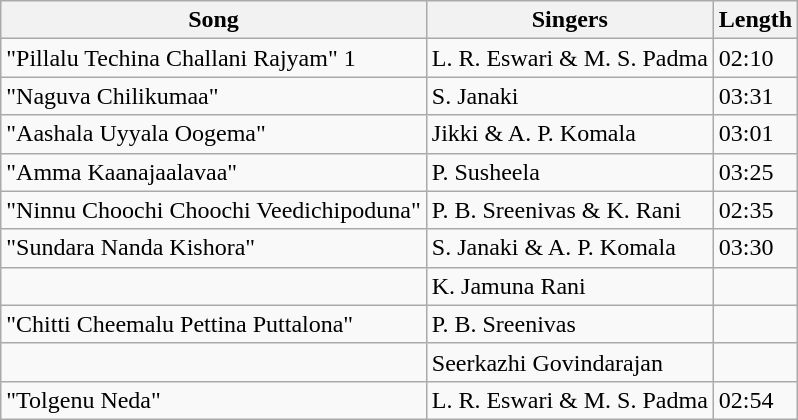<table class="wikitable">
<tr>
<th>Song</th>
<th>Singers</th>
<th>Length</th>
</tr>
<tr>
<td>"Pillalu Techina Challani Rajyam" 1</td>
<td>L. R. Eswari & M. S. Padma</td>
<td>02:10</td>
</tr>
<tr>
<td>"Naguva Chilikumaa"</td>
<td>S. Janaki</td>
<td>03:31</td>
</tr>
<tr>
<td>"Aashala Uyyala Oogema"</td>
<td>Jikki & A. P. Komala</td>
<td>03:01</td>
</tr>
<tr>
<td>"Amma Kaanajaalavaa"</td>
<td>P. Susheela</td>
<td>03:25</td>
</tr>
<tr>
<td>"Ninnu Choochi Choochi Veedichipoduna"</td>
<td>P. B. Sreenivas & K. Rani</td>
<td>02:35</td>
</tr>
<tr>
<td>"Sundara Nanda Kishora"</td>
<td>S. Janaki & A. P. Komala</td>
<td>03:30</td>
</tr>
<tr>
<td></td>
<td>K. Jamuna Rani</td>
<td></td>
</tr>
<tr>
<td>"Chitti Cheemalu Pettina Puttalona"</td>
<td>P. B. Sreenivas</td>
<td></td>
</tr>
<tr>
<td></td>
<td>Seerkazhi Govindarajan</td>
<td></td>
</tr>
<tr>
<td>"Tolgenu Neda"</td>
<td>L. R. Eswari & M. S. Padma</td>
<td>02:54</td>
</tr>
</table>
